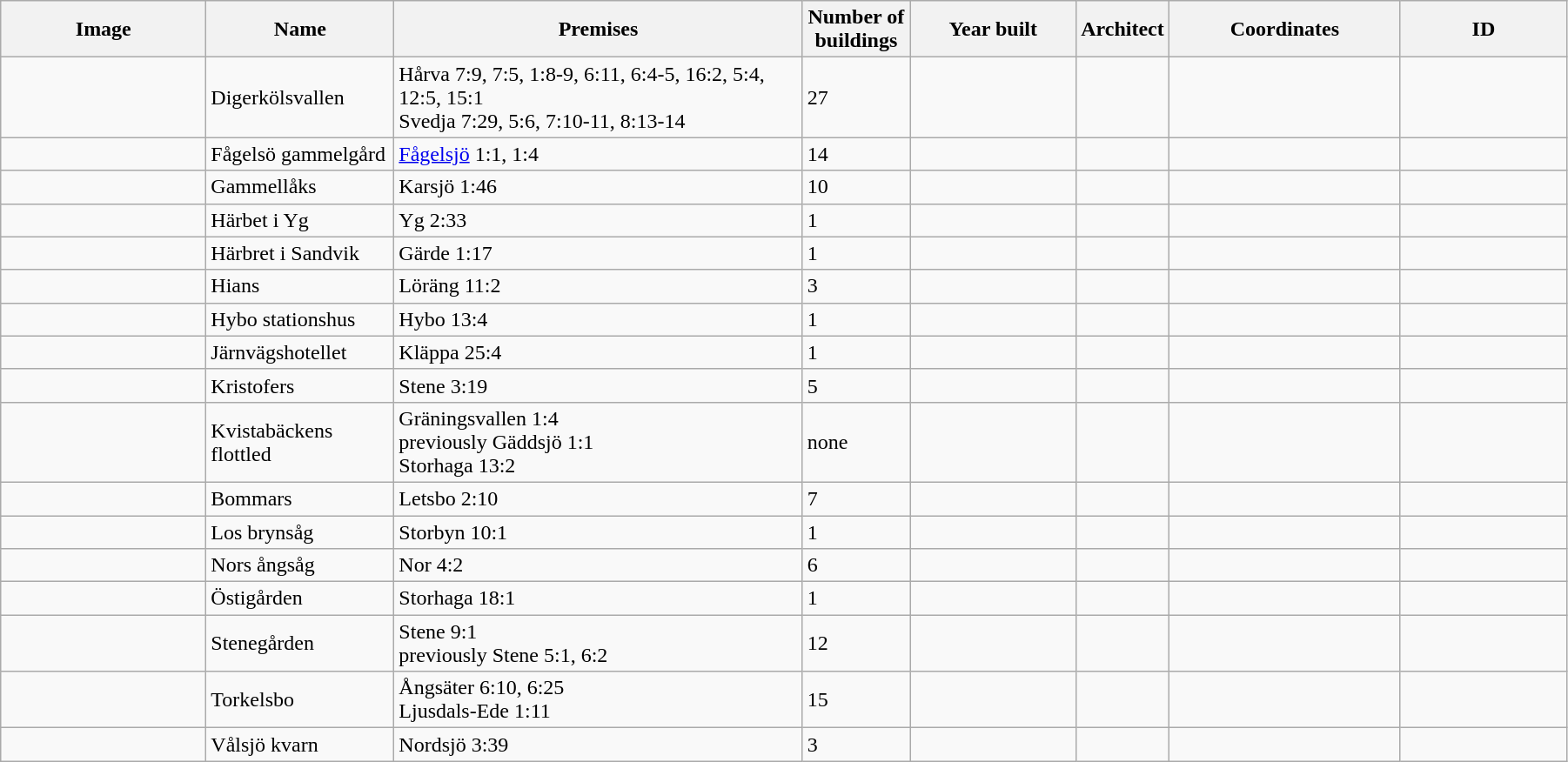<table class="wikitable" width="95%">
<tr>
<th width="150">Image</th>
<th>Name</th>
<th>Premises</th>
<th width="75">Number of<br>buildings</th>
<th width="120">Year built</th>
<th>Architect</th>
<th width="170">Coordinates</th>
<th width="120">ID</th>
</tr>
<tr>
<td></td>
<td>Digerkölsvallen</td>
<td>Hårva 7:9, 7:5, 1:8-9, 6:11, 6:4-5, 16:2, 5:4, 12:5, 15:1<br>Svedja 7:29, 5:6, 7:10-11, 8:13-14</td>
<td>27</td>
<td></td>
<td></td>
<td></td>
<td></td>
</tr>
<tr>
<td></td>
<td>Fågelsö gammelgård</td>
<td><a href='#'>Fågelsjö</a> 1:1, 1:4</td>
<td>14</td>
<td></td>
<td></td>
<td></td>
<td></td>
</tr>
<tr>
<td></td>
<td>Gammellåks</td>
<td>Karsjö 1:46</td>
<td>10</td>
<td></td>
<td></td>
<td></td>
<td></td>
</tr>
<tr>
<td></td>
<td Härbret i Yg>Härbet i Yg</td>
<td>Yg 2:33</td>
<td>1</td>
<td></td>
<td></td>
<td></td>
<td></td>
</tr>
<tr>
<td></td>
<td Medeltida härbre i Sandvik>Härbret i Sandvik</td>
<td>Gärde 1:17</td>
<td>1</td>
<td></td>
<td></td>
<td></td>
<td></td>
</tr>
<tr>
<td></td>
<td Linskäkten vid Hians i Löräng>Hians</td>
<td>Löräng 11:2</td>
<td>3</td>
<td></td>
<td></td>
<td></td>
<td></td>
</tr>
<tr>
<td></td>
<td Hybo station>Hybo stationshus</td>
<td>Hybo 13:4</td>
<td>1</td>
<td></td>
<td></td>
<td></td>
<td></td>
</tr>
<tr>
<td></td>
<td Järnvägshotellet i Ljusdal>Järnvägshotellet</td>
<td>Kläppa 25:4</td>
<td>1</td>
<td></td>
<td></td>
<td></td>
<td></td>
</tr>
<tr>
<td></td>
<td>Kristofers</td>
<td>Stene 3:19</td>
<td>5</td>
<td></td>
<td></td>
<td></td>
<td></td>
</tr>
<tr>
<td></td>
<td>Kvistabäckens flottled</td>
<td>Gräningsvallen 1:4<br>previously Gäddsjö 1:1<br>Storhaga 13:2</td>
<td>none</td>
<td></td>
<td></td>
<td></td>
<td></td>
</tr>
<tr>
<td></td>
<td>Bommars</td>
<td>Letsbo 2:10</td>
<td>7</td>
<td></td>
<td></td>
<td></td>
<td></td>
</tr>
<tr>
<td></td>
<td Brynsågen i Los>Los brynsåg</td>
<td>Storbyn 10:1</td>
<td>1</td>
<td></td>
<td></td>
<td></td>
<td></td>
</tr>
<tr>
<td></td>
<td>Nors ångsåg</td>
<td>Nor 4:2</td>
<td>6</td>
<td></td>
<td></td>
<td></td>
<td></td>
</tr>
<tr>
<td></td>
<td Östigården i Ytteryg>Östigården</td>
<td>Storhaga 18:1</td>
<td>1</td>
<td></td>
<td></td>
<td></td>
<td></td>
</tr>
<tr>
<td></td>
<td Stenegård>Stenegården</td>
<td>Stene 9:1<br>previously Stene 5:1, 6:2</td>
<td>12</td>
<td></td>
<td></td>
<td></td>
<td></td>
</tr>
<tr>
<td></td>
<td Torkelsbo fäbod>Torkelsbo</td>
<td>Ångsäter 6:10, 6:25<br>Ljusdals-Ede 1:11</td>
<td>15</td>
<td></td>
<td></td>
<td></td>
<td></td>
</tr>
<tr>
<td></td>
<td>Vålsjö kvarn</td>
<td>Nordsjö 3:39</td>
<td>3</td>
<td></td>
<td></td>
<td></td>
<td></td>
</tr>
</table>
